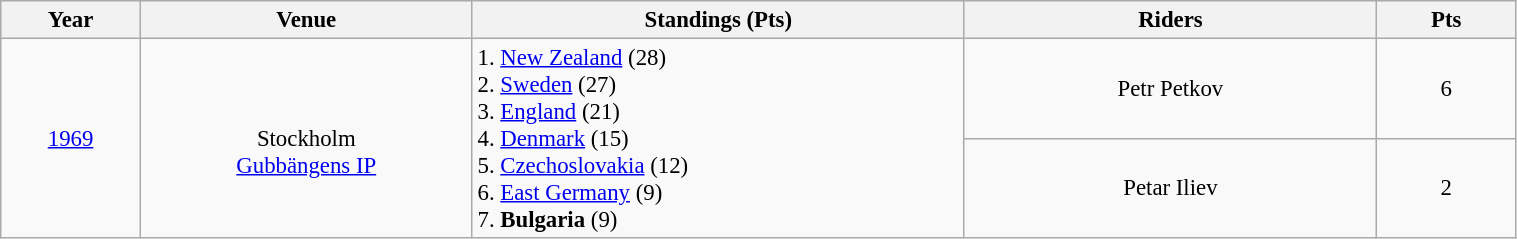<table class="wikitable"   style="font-size: 95%; width: 80%; text-align: center;">
<tr>
<th width=80>Year</th>
<th width=200>Venue</th>
<th width=300>Standings (Pts)</th>
<th width=250>Riders</th>
<th width=80>Pts</th>
</tr>
<tr>
<td rowspan="2"><a href='#'>1969</a></td>
<td rowspan="2"><br>Stockholm<br><a href='#'>Gubbängens IP</a></td>
<td rowspan="2" style="text-align: left;">1.  <a href='#'>New Zealand</a> (28) <br>2.  <a href='#'>Sweden</a> (27)<br>3.  <a href='#'>England</a> (21)<br>4.  <a href='#'>Denmark</a> (15)<br>5.  <a href='#'>Czechoslovakia</a> (12)<br>6.  <a href='#'>East Germany</a> (9)<br>7.  <strong>Bulgaria</strong> (9)</td>
<td>Petr Petkov</td>
<td>6</td>
</tr>
<tr>
<td>Petar Iliev</td>
<td>2</td>
</tr>
</table>
